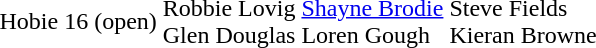<table>
<tr>
<td>Hobie 16 (open)</td>
<td> Robbie Lovig<br> Glen Douglas</td>
<td> <a href='#'>Shayne Brodie</a><br> Loren Gough</td>
<td> Steve Fields<br> Kieran Browne</td>
</tr>
</table>
